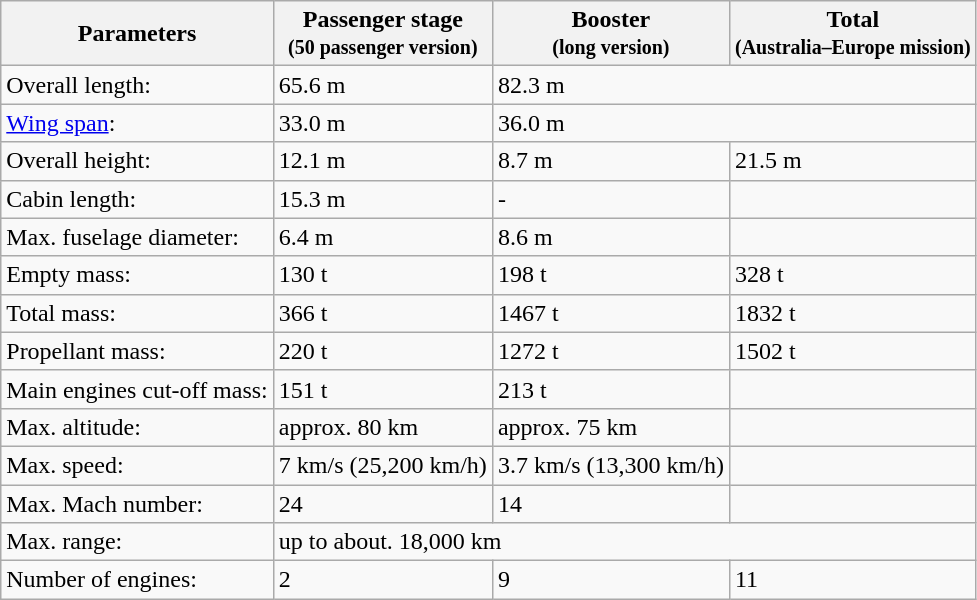<table class="wikitable">
<tr class="hintergrundfarbe8">
<th>Parameters</th>
<th>Passenger stage <br><small>(50 passenger version)</small></th>
<th>Booster<br><small>(long version)</small></th>
<th>Total<br><small>(Australia–Europe mission)</small></th>
</tr>
<tr>
<td>Overall length:</td>
<td>65.6 m</td>
<td colspan="2">82.3 m</td>
</tr>
<tr>
<td><a href='#'>Wing span</a>:</td>
<td>33.0 m</td>
<td colspan="2">36.0 m</td>
</tr>
<tr>
<td>Overall height:</td>
<td>12.1 m</td>
<td>8.7 m</td>
<td>21.5 m</td>
</tr>
<tr>
<td>Cabin length:</td>
<td>15.3 m</td>
<td>-</td>
<td></td>
</tr>
<tr>
<td>Max. fuselage diameter:</td>
<td>6.4 m</td>
<td>8.6 m</td>
<td></td>
</tr>
<tr>
<td>Empty mass:</td>
<td>130 t</td>
<td>198 t</td>
<td>328 t</td>
</tr>
<tr>
<td>Total mass:</td>
<td>366 t</td>
<td>1467 t</td>
<td>1832 t</td>
</tr>
<tr>
<td>Propellant mass:</td>
<td>220 t</td>
<td>1272 t</td>
<td>1502 t</td>
</tr>
<tr>
<td>Main engines cut-off mass:</td>
<td>151 t</td>
<td>213 t</td>
<td></td>
</tr>
<tr>
<td>Max. altitude:</td>
<td>approx. 80 km</td>
<td>approx. 75 km</td>
<td></td>
</tr>
<tr>
<td>Max. speed:</td>
<td>7 km/s (25,200 km/h)</td>
<td>3.7 km/s (13,300 km/h)</td>
<td></td>
</tr>
<tr>
<td>Max. Mach number:</td>
<td>24</td>
<td>14</td>
<td></td>
</tr>
<tr>
<td>Max. range:</td>
<td colspan="3">up to about. 18,000 km</td>
</tr>
<tr>
<td>Number of engines:</td>
<td>2</td>
<td>9</td>
<td>11</td>
</tr>
</table>
